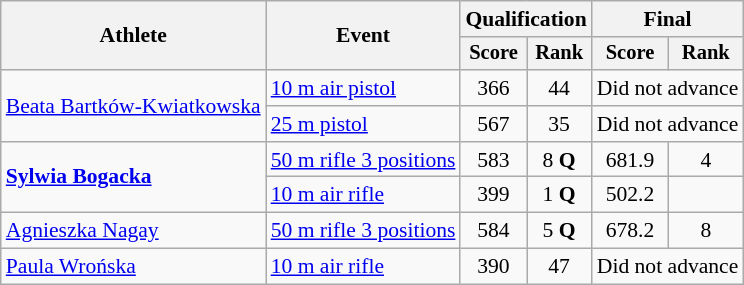<table class="wikitable" style="font-size:90%">
<tr>
<th rowspan="2">Athlete</th>
<th rowspan="2">Event</th>
<th colspan="2">Qualification</th>
<th colspan="2">Final</th>
</tr>
<tr style="font-size:95%">
<th>Score</th>
<th>Rank</th>
<th>Score</th>
<th>Rank</th>
</tr>
<tr align=center>
<td align=left rowspan=2><a href='#'>Beata Bartków-Kwiatkowska</a></td>
<td align=left><a href='#'>10 m air pistol</a></td>
<td>366</td>
<td>44</td>
<td colspan=2>Did not advance</td>
</tr>
<tr align=center>
<td align=left><a href='#'>25 m pistol</a></td>
<td>567</td>
<td>35</td>
<td colspan=2>Did not advance</td>
</tr>
<tr align=center>
<td align=left rowspan=2><strong><a href='#'>Sylwia Bogacka</a></strong></td>
<td align=left><a href='#'>50 m rifle 3 positions</a></td>
<td>583</td>
<td>8 <strong>Q</strong></td>
<td>681.9</td>
<td>4</td>
</tr>
<tr align=center>
<td align=left><a href='#'>10 m air rifle</a></td>
<td>399</td>
<td>1 <strong>Q</strong></td>
<td>502.2</td>
<td></td>
</tr>
<tr align=center>
<td align=left><a href='#'>Agnieszka Nagay</a></td>
<td align=left><a href='#'>50 m rifle 3 positions</a></td>
<td>584</td>
<td>5 <strong>Q</strong></td>
<td>678.2</td>
<td>8</td>
</tr>
<tr align=center>
<td align=left><a href='#'>Paula Wrońska</a></td>
<td align=left><a href='#'>10 m air rifle</a></td>
<td>390</td>
<td>47</td>
<td colspan=2>Did not advance</td>
</tr>
</table>
